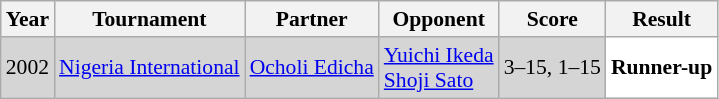<table class="sortable wikitable" style="font-size: 90%;">
<tr>
<th>Year</th>
<th>Tournament</th>
<th>Partner</th>
<th>Opponent</th>
<th>Score</th>
<th>Result</th>
</tr>
<tr style="background:#D5D5D5">
<td align="center">2002</td>
<td align="left"><a href='#'>Nigeria International</a></td>
<td align="left"> <a href='#'>Ocholi Edicha</a></td>
<td align="left"> <a href='#'>Yuichi Ikeda</a> <br>  <a href='#'>Shoji Sato</a></td>
<td align="left">3–15, 1–15</td>
<td style="text-align:left; background:white"> <strong>Runner-up</strong></td>
</tr>
</table>
